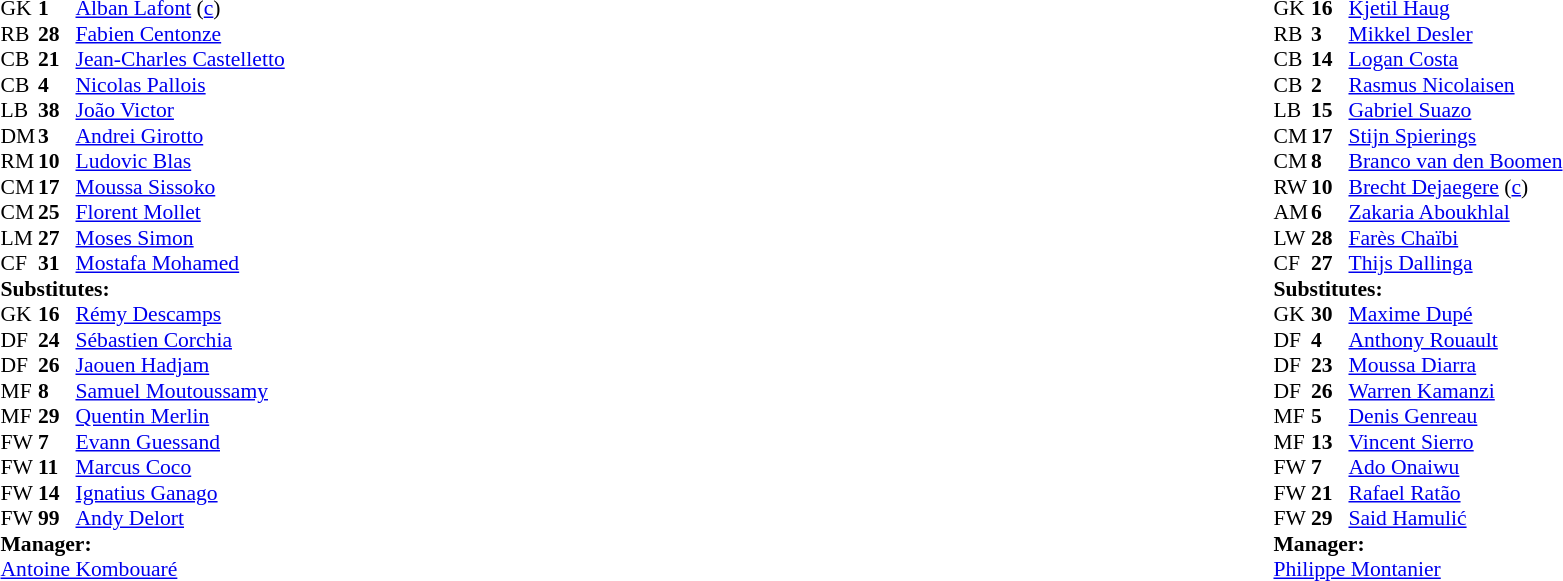<table width="100%">
<tr>
<td valign="top" width="40%"><br><table style="font-size:90%" cellspacing="0" cellpadding="0">
<tr>
<th width=25></th>
<th width=25></th>
</tr>
<tr>
<td>GK</td>
<td><strong>1</strong></td>
<td> <a href='#'>Alban Lafont</a> (<a href='#'>c</a>)</td>
</tr>
<tr>
<td>RB</td>
<td><strong>28</strong></td>
<td> <a href='#'>Fabien Centonze</a></td>
</tr>
<tr>
<td>CB</td>
<td><strong>21</strong></td>
<td> <a href='#'>Jean-Charles Castelletto</a></td>
</tr>
<tr>
<td>CB</td>
<td><strong>4</strong></td>
<td> <a href='#'>Nicolas Pallois</a></td>
<td></td>
<td></td>
</tr>
<tr>
<td>LB</td>
<td><strong>38</strong></td>
<td> <a href='#'>João Victor</a></td>
<td></td>
<td></td>
</tr>
<tr>
<td>DM</td>
<td><strong>3</strong></td>
<td> <a href='#'>Andrei Girotto</a></td>
</tr>
<tr>
<td>RM</td>
<td><strong>10</strong></td>
<td> <a href='#'>Ludovic Blas</a></td>
<td></td>
<td></td>
</tr>
<tr>
<td>CM</td>
<td><strong>17</strong></td>
<td> <a href='#'>Moussa Sissoko</a></td>
</tr>
<tr>
<td>CM</td>
<td><strong>25</strong></td>
<td> <a href='#'>Florent Mollet</a></td>
<td></td>
<td></td>
</tr>
<tr>
<td>LM</td>
<td><strong>27</strong></td>
<td> <a href='#'>Moses Simon</a></td>
<td></td>
<td></td>
</tr>
<tr>
<td>CF</td>
<td><strong>31</strong></td>
<td> <a href='#'>Mostafa Mohamed</a></td>
</tr>
<tr>
<td colspan=3><strong>Substitutes:</strong></td>
</tr>
<tr>
<td>GK</td>
<td><strong>16</strong></td>
<td> <a href='#'>Rémy Descamps</a></td>
<td></td>
</tr>
<tr>
<td>DF</td>
<td><strong>24</strong></td>
<td> <a href='#'>Sébastien Corchia</a></td>
</tr>
<tr>
<td>DF</td>
<td><strong>26</strong></td>
<td> <a href='#'>Jaouen Hadjam</a></td>
</tr>
<tr>
<td>MF</td>
<td><strong>8</strong></td>
<td> <a href='#'>Samuel Moutoussamy</a></td>
<td></td>
<td></td>
</tr>
<tr>
<td>MF</td>
<td><strong>29</strong></td>
<td> <a href='#'>Quentin Merlin</a></td>
<td></td>
<td></td>
</tr>
<tr>
<td>FW</td>
<td><strong>7</strong></td>
<td> <a href='#'>Evann Guessand</a></td>
</tr>
<tr>
<td>FW</td>
<td><strong>11</strong></td>
<td> <a href='#'>Marcus Coco</a></td>
<td></td>
<td></td>
</tr>
<tr>
<td>FW</td>
<td><strong>14</strong></td>
<td> <a href='#'>Ignatius Ganago</a></td>
<td></td>
<td></td>
</tr>
<tr>
<td>FW</td>
<td><strong>99</strong></td>
<td> <a href='#'>Andy Delort</a></td>
<td></td>
<td></td>
</tr>
<tr>
<td colspan=3><strong>Manager:</strong></td>
</tr>
<tr>
<td colspan=3> <a href='#'>Antoine Kombouaré</a></td>
</tr>
</table>
</td>
<td valign="top"></td>
<td valign="top" width="50%"><br><table style="font-size:90%; margin:auto" cellspacing="0" cellpadding="0">
<tr>
<th width=25></th>
<th width=25></th>
</tr>
<tr>
<td>GK</td>
<td><strong>16</strong></td>
<td> <a href='#'>Kjetil Haug</a></td>
</tr>
<tr>
<td>RB</td>
<td><strong>3</strong></td>
<td> <a href='#'>Mikkel Desler</a></td>
<td></td>
</tr>
<tr>
<td>CB</td>
<td><strong>14</strong></td>
<td> <a href='#'>Logan Costa</a></td>
<td></td>
<td></td>
</tr>
<tr>
<td>CB</td>
<td><strong>2</strong></td>
<td> <a href='#'>Rasmus Nicolaisen</a></td>
</tr>
<tr>
<td>LB</td>
<td><strong>15</strong></td>
<td> <a href='#'>Gabriel Suazo</a></td>
</tr>
<tr>
<td>CM</td>
<td><strong>17</strong></td>
<td> <a href='#'>Stijn Spierings</a></td>
<td></td>
<td></td>
</tr>
<tr>
<td>CM</td>
<td><strong>8</strong></td>
<td> <a href='#'>Branco van den Boomen</a></td>
</tr>
<tr>
<td>RW</td>
<td><strong>10</strong></td>
<td> <a href='#'>Brecht Dejaegere</a> (<a href='#'>c</a>)</td>
<td></td>
<td></td>
</tr>
<tr>
<td>AM</td>
<td><strong>6</strong></td>
<td> <a href='#'>Zakaria Aboukhlal</a></td>
</tr>
<tr>
<td>LW</td>
<td><strong>28</strong></td>
<td> <a href='#'>Farès Chaïbi</a></td>
<td></td>
<td></td>
</tr>
<tr>
<td>CF</td>
<td><strong>27</strong></td>
<td> <a href='#'>Thijs Dallinga</a></td>
<td></td>
<td></td>
</tr>
<tr>
<td colspan=3><strong>Substitutes:</strong></td>
</tr>
<tr>
<td>GK</td>
<td><strong>30</strong></td>
<td> <a href='#'>Maxime Dupé</a></td>
</tr>
<tr>
<td>DF</td>
<td><strong>4</strong></td>
<td> <a href='#'>Anthony Rouault</a></td>
<td></td>
<td></td>
</tr>
<tr>
<td>DF</td>
<td><strong>23</strong></td>
<td> <a href='#'>Moussa Diarra</a></td>
<td></td>
<td></td>
</tr>
<tr>
<td>DF</td>
<td><strong>26</strong></td>
<td> <a href='#'>Warren Kamanzi</a></td>
</tr>
<tr>
<td>MF</td>
<td><strong>5</strong></td>
<td> <a href='#'>Denis Genreau</a></td>
</tr>
<tr>
<td>MF</td>
<td><strong>13</strong></td>
<td> <a href='#'>Vincent Sierro</a></td>
<td></td>
<td></td>
</tr>
<tr>
<td>FW</td>
<td><strong>7</strong></td>
<td> <a href='#'>Ado Onaiwu</a></td>
<td></td>
<td></td>
</tr>
<tr>
<td>FW</td>
<td><strong>21</strong></td>
<td> <a href='#'>Rafael Ratão</a></td>
<td></td>
<td></td>
</tr>
<tr>
<td>FW</td>
<td><strong>29</strong></td>
<td> <a href='#'>Said Hamulić</a></td>
</tr>
<tr>
<td colspan=3><strong>Manager:</strong></td>
</tr>
<tr>
<td colspan=3> <a href='#'>Philippe Montanier</a></td>
</tr>
</table>
</td>
</tr>
</table>
